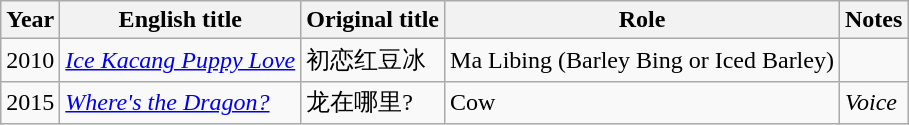<table class="wikitable sortable">
<tr>
<th>Year</th>
<th>English title</th>
<th>Original title</th>
<th>Role</th>
<th class="unsortable">Notes</th>
</tr>
<tr>
<td>2010</td>
<td><em><a href='#'>Ice Kacang Puppy Love</a></em></td>
<td>初恋红豆冰</td>
<td>Ma Libing (Barley Bing or Iced Barley)</td>
<td></td>
</tr>
<tr>
<td>2015</td>
<td><em><a href='#'>Where's the Dragon?</a></em></td>
<td>龙在哪里?</td>
<td>Cow </td>
<td><em>Voice</em></td>
</tr>
</table>
